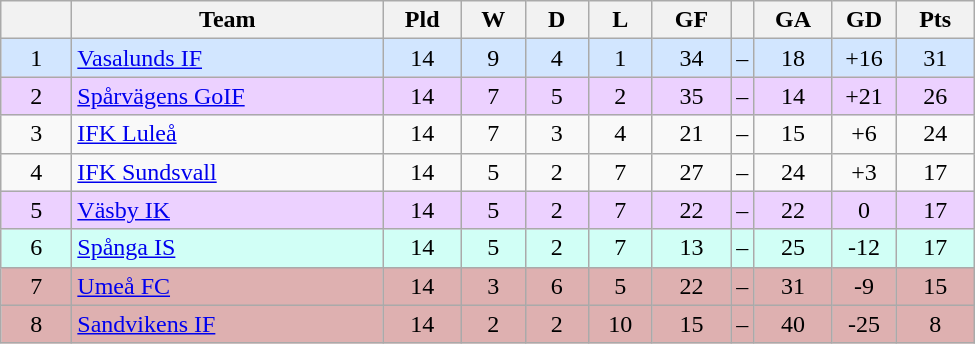<table class="wikitable" style="text-align: center">
<tr>
<th style="width: 40px;"></th>
<th style="width: 200px;">Team</th>
<th style="width: 45px;">Pld</th>
<th style="width: 35px;">W</th>
<th style="width: 35px;">D</th>
<th style="width: 35px;">L</th>
<th style="width: 45px;">GF</th>
<th></th>
<th style="width: 45px;">GA</th>
<th style="width: 35px;">GD</th>
<th style="width: 45px;">Pts</th>
</tr>
<tr style="background: #d2e6ff">
<td>1</td>
<td style="text-align: left;"><a href='#'>Vasalunds IF</a></td>
<td>14</td>
<td>9</td>
<td>4</td>
<td>1</td>
<td>34</td>
<td>–</td>
<td>18</td>
<td>+16</td>
<td>31</td>
</tr>
<tr style="background: #ecd1ff">
<td>2</td>
<td style="text-align: left;"><a href='#'>Spårvägens GoIF</a></td>
<td>14</td>
<td>7</td>
<td>5</td>
<td>2</td>
<td>35</td>
<td>–</td>
<td>14</td>
<td>+21</td>
<td>26</td>
</tr>
<tr>
<td>3</td>
<td style="text-align: left;"><a href='#'>IFK Luleå</a></td>
<td>14</td>
<td>7</td>
<td>3</td>
<td>4</td>
<td>21</td>
<td>–</td>
<td>15</td>
<td>+6</td>
<td>24</td>
</tr>
<tr>
<td>4</td>
<td style="text-align: left;"><a href='#'>IFK Sundsvall</a></td>
<td>14</td>
<td>5</td>
<td>2</td>
<td>7</td>
<td>27</td>
<td>–</td>
<td>24</td>
<td>+3</td>
<td>17</td>
</tr>
<tr style="background: #ecd1ff">
<td>5</td>
<td style="text-align: left;"><a href='#'>Väsby IK</a></td>
<td>14</td>
<td>5</td>
<td>2</td>
<td>7</td>
<td>22</td>
<td>–</td>
<td>22</td>
<td>0</td>
<td>17</td>
</tr>
<tr style="background: #d1fff6">
<td>6</td>
<td style="text-align: left;"><a href='#'>Spånga IS</a></td>
<td>14</td>
<td>5</td>
<td>2</td>
<td>7</td>
<td>13</td>
<td>–</td>
<td>25</td>
<td>-12</td>
<td>17</td>
</tr>
<tr style="background: #deb0b0">
<td>7</td>
<td style="text-align: left;"><a href='#'>Umeå FC</a></td>
<td>14</td>
<td>3</td>
<td>6</td>
<td>5</td>
<td>22</td>
<td>–</td>
<td>31</td>
<td>-9</td>
<td>15</td>
</tr>
<tr style="background: #deb0b0">
<td>8</td>
<td style="text-align: left;"><a href='#'>Sandvikens IF</a></td>
<td>14</td>
<td>2</td>
<td>2</td>
<td>10</td>
<td>15</td>
<td>–</td>
<td>40</td>
<td>-25</td>
<td>8</td>
</tr>
</table>
